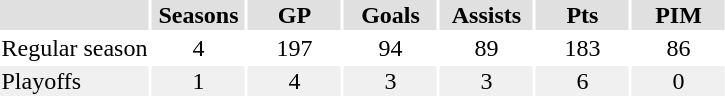<table class="toccolours">
<tr bgcolor="#e0e0e0">
<th></th>
<th width="60">Seasons</th>
<th width="60">GP</th>
<th width="60">Goals</th>
<th width="60">Assists</th>
<th width="60">Pts</th>
<th width="60">PIM</th>
</tr>
<tr align="center">
<td align="left">Regular season</td>
<td>4</td>
<td>197</td>
<td>94</td>
<td>89</td>
<td>183</td>
<td>86</td>
</tr>
<tr align="center" bgcolor="#f0f0f0">
<td align="left">Playoffs</td>
<td>1</td>
<td>4</td>
<td>3</td>
<td>3</td>
<td>6</td>
<td>0</td>
</tr>
</table>
